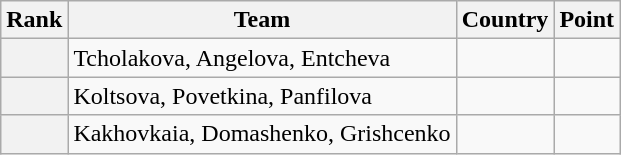<table class="wikitable sortable">
<tr>
<th>Rank</th>
<th>Team</th>
<th>Country</th>
<th>Point</th>
</tr>
<tr>
<th></th>
<td>Tcholakova, Angelova, Entcheva</td>
<td></td>
<td></td>
</tr>
<tr>
<th></th>
<td>Koltsova, Povetkina, Panfilova</td>
<td></td>
<td></td>
</tr>
<tr>
<th></th>
<td>Kakhovkaia, Domashenko, Grishcenko</td>
<td></td>
<td></td>
</tr>
</table>
